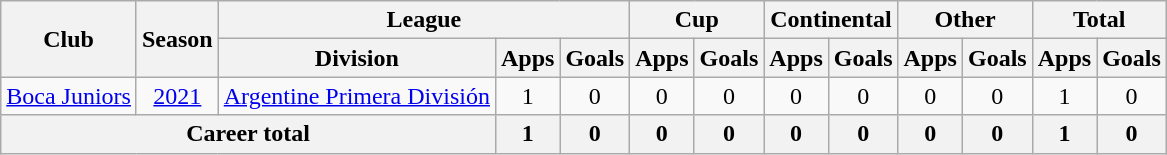<table class="wikitable" style="text-align: center">
<tr>
<th rowspan="2">Club</th>
<th rowspan="2">Season</th>
<th colspan="3">League</th>
<th colspan="2">Cup</th>
<th colspan="2">Continental</th>
<th colspan="2">Other</th>
<th colspan="2">Total</th>
</tr>
<tr>
<th>Division</th>
<th>Apps</th>
<th>Goals</th>
<th>Apps</th>
<th>Goals</th>
<th>Apps</th>
<th>Goals</th>
<th>Apps</th>
<th>Goals</th>
<th>Apps</th>
<th>Goals</th>
</tr>
<tr>
<td><a href='#'>Boca Juniors</a></td>
<td><a href='#'>2021</a></td>
<td><a href='#'>Argentine Primera División</a></td>
<td>1</td>
<td>0</td>
<td>0</td>
<td>0</td>
<td>0</td>
<td>0</td>
<td>0</td>
<td>0</td>
<td>1</td>
<td>0</td>
</tr>
<tr>
<th colspan=3>Career total</th>
<th>1</th>
<th>0</th>
<th>0</th>
<th>0</th>
<th>0</th>
<th>0</th>
<th>0</th>
<th>0</th>
<th>1</th>
<th>0</th>
</tr>
</table>
